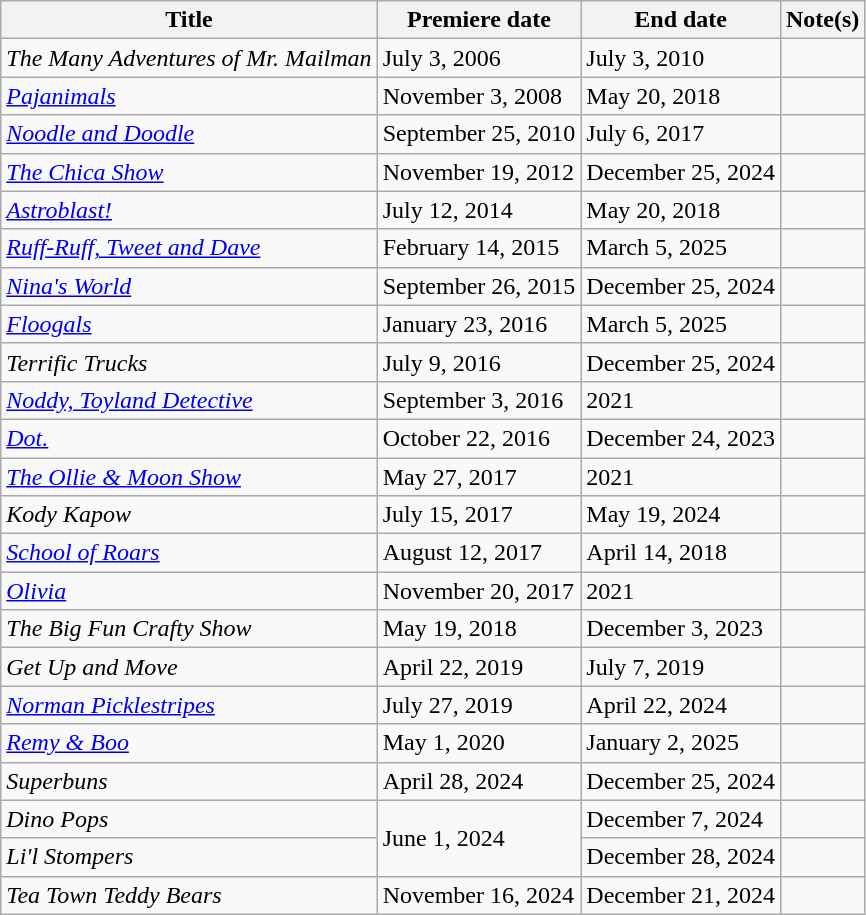<table class="wikitable sortable">
<tr>
<th>Title</th>
<th>Premiere date</th>
<th>End date</th>
<th>Note(s)</th>
</tr>
<tr>
<td><em>The Many Adventures of Mr. Mailman</em></td>
<td>July 3, 2006</td>
<td>July 3, 2010</td>
<td></td>
</tr>
<tr>
<td><em><a href='#'>Pajanimals</a></em></td>
<td>November 3, 2008</td>
<td>May 20, 2018</td>
<td></td>
</tr>
<tr>
<td><em><a href='#'>Noodle and Doodle</a></em></td>
<td>September 25, 2010</td>
<td>July 6, 2017</td>
<td></td>
</tr>
<tr>
<td><em><a href='#'>The Chica Show</a></em></td>
<td>November 19, 2012</td>
<td>December 25, 2024</td>
<td></td>
</tr>
<tr>
<td><em><a href='#'>Astroblast!</a></em></td>
<td>July 12, 2014</td>
<td>May 20, 2018</td>
<td></td>
</tr>
<tr>
<td><em><a href='#'>Ruff-Ruff, Tweet and Dave</a></em></td>
<td>February 14, 2015</td>
<td>March 5, 2025</td>
<td></td>
</tr>
<tr>
<td><em><a href='#'>Nina's World</a></em></td>
<td>September 26, 2015</td>
<td>December 25, 2024</td>
<td></td>
</tr>
<tr>
<td><em><a href='#'>Floogals</a></em></td>
<td>January 23, 2016</td>
<td>March 5, 2025</td>
<td></td>
</tr>
<tr>
<td><em>Terrific Trucks</em></td>
<td>July 9, 2016</td>
<td>December 25, 2024</td>
<td></td>
</tr>
<tr>
<td><em><a href='#'>Noddy, Toyland Detective</a></em></td>
<td>September 3, 2016</td>
<td>2021</td>
<td></td>
</tr>
<tr>
<td><em><a href='#'>Dot.</a></em></td>
<td>October 22, 2016</td>
<td>December 24, 2023</td>
<td></td>
</tr>
<tr>
<td><em><a href='#'>The Ollie & Moon Show</a></em></td>
<td>May 27, 2017</td>
<td>2021</td>
<td></td>
</tr>
<tr>
<td><em>Kody Kapow</em></td>
<td>July 15, 2017</td>
<td>May 19, 2024</td>
<td></td>
</tr>
<tr>
<td><em><a href='#'>School of Roars</a></em></td>
<td>August 12, 2017</td>
<td>April 14, 2018</td>
<td></td>
</tr>
<tr>
<td><em><a href='#'>Olivia</a></em></td>
<td>November 20, 2017</td>
<td>2021</td>
<td></td>
</tr>
<tr>
<td><em>The Big Fun Crafty Show</em></td>
<td>May 19, 2018</td>
<td>December 3, 2023</td>
<td></td>
</tr>
<tr>
<td><em>Get Up and Move</em></td>
<td>April 22, 2019</td>
<td>July 7, 2019</td>
<td></td>
</tr>
<tr>
<td><em><a href='#'>Norman Picklestripes</a></em></td>
<td>July 27, 2019</td>
<td>April 22, 2024</td>
<td></td>
</tr>
<tr>
<td><em><a href='#'>Remy & Boo</a></em></td>
<td>May 1, 2020</td>
<td>January 2, 2025</td>
<td></td>
</tr>
<tr>
<td><em>Superbuns</em></td>
<td>April 28, 2024</td>
<td>December 25, 2024</td>
<td></td>
</tr>
<tr>
<td><em>Dino Pops</em></td>
<td rowspan=2>June 1, 2024</td>
<td>December 7, 2024</td>
<td></td>
</tr>
<tr>
<td><em>Li'l Stompers</em></td>
<td>December 28, 2024</td>
<td></td>
</tr>
<tr>
<td><em>Tea Town Teddy Bears</em></td>
<td>November 16, 2024</td>
<td>December 21, 2024</td>
<td></td>
</tr>
</table>
